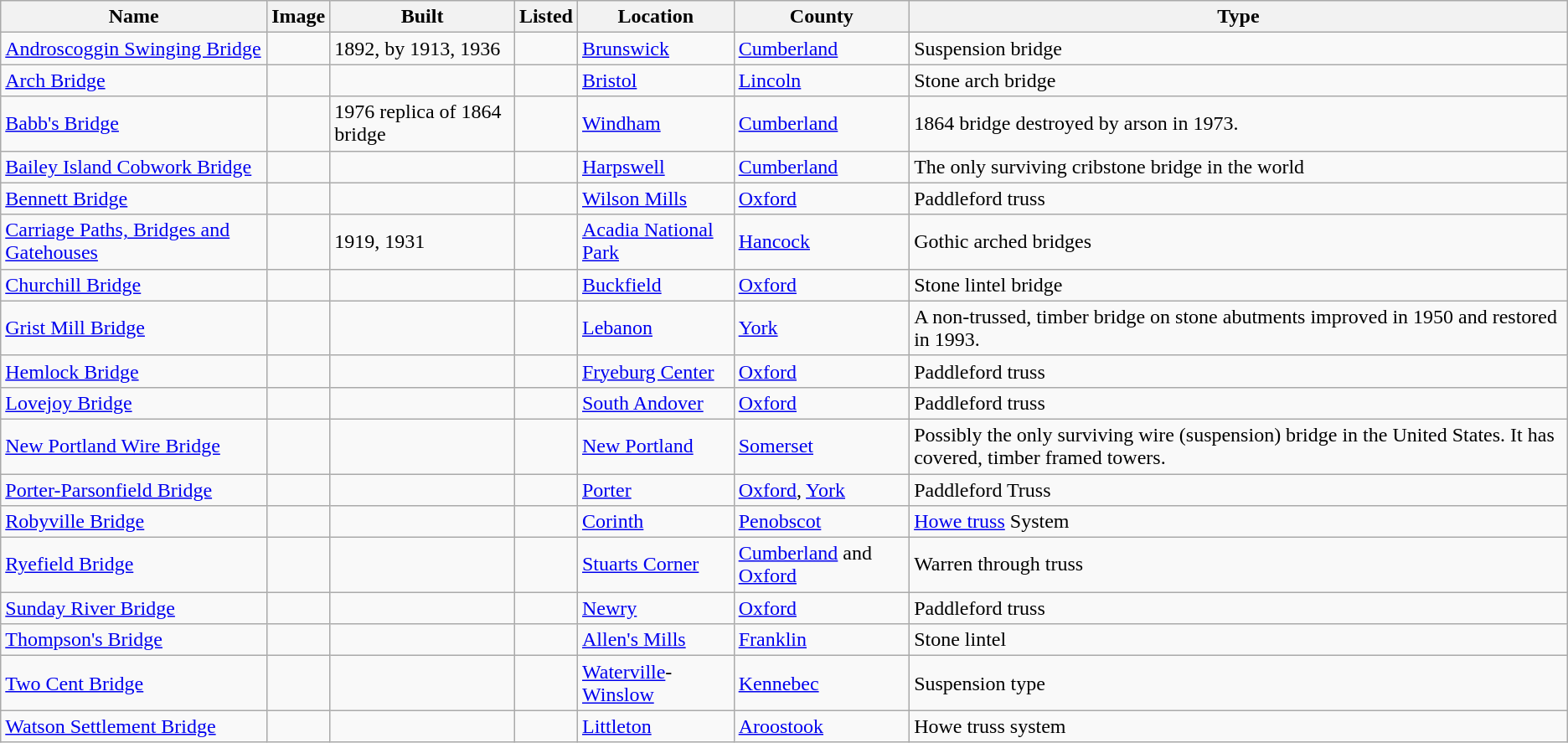<table class="wikitable sortable">
<tr>
<th>Name</th>
<th>Image</th>
<th>Built</th>
<th>Listed</th>
<th>Location</th>
<th>County</th>
<th>Type</th>
</tr>
<tr>
<td><a href='#'>Androscoggin Swinging Bridge</a></td>
<td></td>
<td>1892, by 1913, 1936</td>
<td></td>
<td><a href='#'>Brunswick</a><br><small></small></td>
<td><a href='#'>Cumberland</a></td>
<td>Suspension bridge</td>
</tr>
<tr>
<td><a href='#'>Arch Bridge</a></td>
<td></td>
<td></td>
<td></td>
<td><a href='#'>Bristol</a><br><small></small></td>
<td><a href='#'>Lincoln</a></td>
<td>Stone arch bridge</td>
</tr>
<tr>
<td><a href='#'>Babb's Bridge</a></td>
<td></td>
<td>1976 replica of 1864 bridge</td>
<td></td>
<td><a href='#'>Windham</a><br><small></small></td>
<td><a href='#'>Cumberland</a></td>
<td>1864 bridge destroyed by arson in 1973.</td>
</tr>
<tr>
<td><a href='#'>Bailey Island Cobwork Bridge</a></td>
<td></td>
<td></td>
<td></td>
<td><a href='#'>Harpswell</a><br><small></small></td>
<td><a href='#'>Cumberland</a></td>
<td>The only surviving cribstone bridge in the world</td>
</tr>
<tr>
<td><a href='#'>Bennett Bridge</a></td>
<td></td>
<td></td>
<td></td>
<td><a href='#'>Wilson Mills</a><br><small></small></td>
<td><a href='#'>Oxford</a></td>
<td>Paddleford truss</td>
</tr>
<tr>
<td><a href='#'>Carriage Paths, Bridges and Gatehouses</a></td>
<td></td>
<td>1919, 1931</td>
<td></td>
<td><a href='#'>Acadia National Park</a></td>
<td><a href='#'>Hancock</a></td>
<td>Gothic arched bridges</td>
</tr>
<tr>
<td><a href='#'>Churchill Bridge</a></td>
<td></td>
<td></td>
<td></td>
<td><a href='#'>Buckfield</a><br><small></small></td>
<td><a href='#'>Oxford</a></td>
<td>Stone lintel bridge</td>
</tr>
<tr>
<td><a href='#'>Grist Mill Bridge</a></td>
<td></td>
<td></td>
<td></td>
<td><a href='#'>Lebanon</a><br><small></small></td>
<td><a href='#'>York</a></td>
<td>A non-trussed, timber bridge on stone abutments improved in 1950 and restored in 1993.</td>
</tr>
<tr>
<td><a href='#'>Hemlock Bridge</a></td>
<td></td>
<td></td>
<td></td>
<td><a href='#'>Fryeburg Center</a><br><small></small></td>
<td><a href='#'>Oxford</a></td>
<td>Paddleford truss</td>
</tr>
<tr>
<td><a href='#'>Lovejoy Bridge</a></td>
<td></td>
<td></td>
<td></td>
<td><a href='#'>South Andover</a><br><small></small></td>
<td><a href='#'>Oxford</a></td>
<td>Paddleford truss</td>
</tr>
<tr>
<td><a href='#'>New Portland Wire Bridge</a></td>
<td></td>
<td></td>
<td></td>
<td><a href='#'>New Portland</a><br><small></small></td>
<td><a href='#'>Somerset</a></td>
<td>Possibly the only surviving wire (suspension) bridge in the United States. It has covered, timber framed towers.</td>
</tr>
<tr>
<td><a href='#'>Porter-Parsonfield Bridge</a></td>
<td></td>
<td></td>
<td></td>
<td><a href='#'>Porter</a><br><small></small></td>
<td><a href='#'>Oxford</a>, <a href='#'>York</a></td>
<td>Paddleford Truss</td>
</tr>
<tr>
<td><a href='#'>Robyville Bridge</a></td>
<td></td>
<td></td>
<td></td>
<td><a href='#'>Corinth</a><br><small></small></td>
<td><a href='#'>Penobscot</a></td>
<td><a href='#'>Howe truss</a> System</td>
</tr>
<tr>
<td><a href='#'>Ryefield Bridge</a></td>
<td></td>
<td></td>
<td></td>
<td><a href='#'>Stuarts Corner</a><br><small></small></td>
<td><a href='#'>Cumberland</a> and <a href='#'>Oxford</a></td>
<td>Warren through truss</td>
</tr>
<tr>
<td><a href='#'>Sunday River Bridge</a></td>
<td></td>
<td></td>
<td></td>
<td><a href='#'>Newry</a><br><small></small></td>
<td><a href='#'>Oxford</a></td>
<td>Paddleford truss</td>
</tr>
<tr>
<td><a href='#'>Thompson's Bridge</a></td>
<td></td>
<td></td>
<td></td>
<td><a href='#'>Allen's Mills</a><br><small></small></td>
<td><a href='#'>Franklin</a></td>
<td>Stone lintel</td>
</tr>
<tr>
<td><a href='#'>Two Cent Bridge</a></td>
<td></td>
<td></td>
<td></td>
<td><a href='#'>Waterville</a>-<a href='#'>Winslow</a><br><small></small></td>
<td><a href='#'>Kennebec</a></td>
<td>Suspension type</td>
</tr>
<tr>
<td><a href='#'>Watson Settlement Bridge</a></td>
<td></td>
<td></td>
<td></td>
<td><a href='#'>Littleton</a><br><small></small></td>
<td><a href='#'>Aroostook</a></td>
<td>Howe truss system</td>
</tr>
</table>
